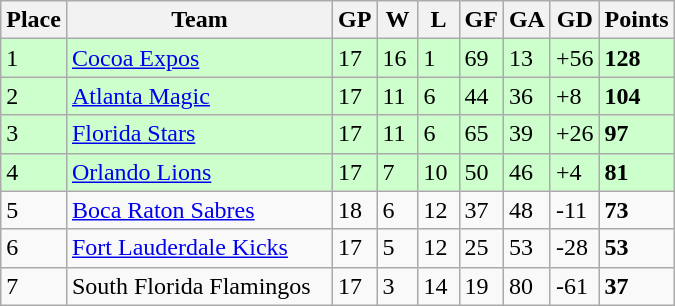<table class="wikitable">
<tr>
<th>Place</th>
<th width="170">Team</th>
<th width="20">GP</th>
<th width="20">W</th>
<th width="20">L</th>
<th width="20">GF</th>
<th width="20">GA</th>
<th width="25">GD</th>
<th>Points</th>
</tr>
<tr bgcolor=#ccffcc>
<td>1</td>
<td><a href='#'>Cocoa Expos</a></td>
<td>17</td>
<td>16</td>
<td>1</td>
<td>69</td>
<td>13</td>
<td>+56</td>
<td><strong>128</strong></td>
</tr>
<tr bgcolor=#ccffcc>
<td>2</td>
<td><a href='#'>Atlanta Magic</a></td>
<td>17</td>
<td>11</td>
<td>6</td>
<td>44</td>
<td>36</td>
<td>+8</td>
<td><strong>104</strong></td>
</tr>
<tr bgcolor=#ccffcc>
<td>3</td>
<td><a href='#'>Florida Stars</a></td>
<td>17</td>
<td>11</td>
<td>6</td>
<td>65</td>
<td>39</td>
<td>+26</td>
<td><strong>97</strong></td>
</tr>
<tr bgcolor=#ccffcc>
<td>4</td>
<td><a href='#'>Orlando Lions</a></td>
<td>17</td>
<td>7</td>
<td>10</td>
<td>50</td>
<td>46</td>
<td>+4</td>
<td><strong>81</strong></td>
</tr>
<tr>
<td>5</td>
<td><a href='#'>Boca Raton Sabres</a></td>
<td>18</td>
<td>6</td>
<td>12</td>
<td>37</td>
<td>48</td>
<td>-11</td>
<td><strong>73</strong></td>
</tr>
<tr>
<td>6</td>
<td><a href='#'>Fort Lauderdale Kicks</a></td>
<td>17</td>
<td>5</td>
<td>12</td>
<td>25</td>
<td>53</td>
<td>-28</td>
<td><strong>53</strong></td>
</tr>
<tr>
<td>7</td>
<td>South Florida Flamingos</td>
<td>17</td>
<td>3</td>
<td>14</td>
<td>19</td>
<td>80</td>
<td>-61</td>
<td><strong>37</strong></td>
</tr>
</table>
